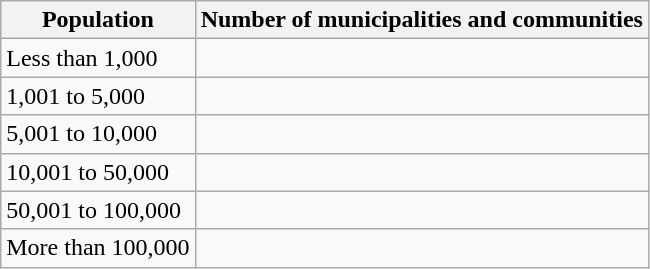<table class="wikitable">
<tr>
<th><strong>Population</strong></th>
<th><strong>Number of municipalities and communities </strong></th>
</tr>
<tr>
<td>Less than 1,000</td>
<td></td>
</tr>
<tr>
<td>1,001 to 5,000</td>
<td></td>
</tr>
<tr>
<td>5,001 to 10,000</td>
<td></td>
</tr>
<tr>
<td>10,001 to 50,000</td>
<td></td>
</tr>
<tr>
<td>50,001 to 100,000</td>
<td></td>
</tr>
<tr>
<td>More than 100,000</td>
<td></td>
</tr>
</table>
